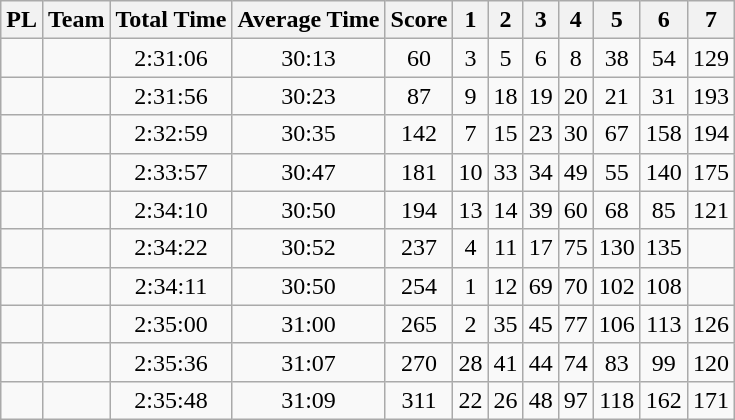<table class="wikitable sortable" style="text-align:center">
<tr>
<th>PL</th>
<th>Team</th>
<th>Total Time</th>
<th>Average Time</th>
<th>Score</th>
<th>1</th>
<th>2</th>
<th>3</th>
<th>4</th>
<th>5</th>
<th>6</th>
<th>7</th>
</tr>
<tr>
<td></td>
<td></td>
<td>2:31:06</td>
<td>30:13</td>
<td>60</td>
<td>3</td>
<td>5</td>
<td>6</td>
<td>8</td>
<td>38</td>
<td>54</td>
<td>129</td>
</tr>
<tr>
<td></td>
<td></td>
<td>2:31:56</td>
<td>30:23</td>
<td>87</td>
<td>9</td>
<td>18</td>
<td>19</td>
<td>20</td>
<td>21</td>
<td>31</td>
<td>193</td>
</tr>
<tr>
<td></td>
<td></td>
<td>2:32:59</td>
<td>30:35</td>
<td>142</td>
<td>7</td>
<td>15</td>
<td>23</td>
<td>30</td>
<td>67</td>
<td>158</td>
<td>194</td>
</tr>
<tr>
<td></td>
<td></td>
<td>2:33:57</td>
<td>30:47</td>
<td>181</td>
<td>10</td>
<td>33</td>
<td>34</td>
<td>49</td>
<td>55</td>
<td>140</td>
<td>175</td>
</tr>
<tr>
<td></td>
<td></td>
<td>2:34:10</td>
<td>30:50</td>
<td>194</td>
<td>13</td>
<td>14</td>
<td>39</td>
<td>60</td>
<td>68</td>
<td>85</td>
<td>121</td>
</tr>
<tr>
<td></td>
<td></td>
<td>2:34:22</td>
<td>30:52</td>
<td>237</td>
<td>4</td>
<td>11</td>
<td>17</td>
<td>75</td>
<td>130</td>
<td>135</td>
<td></td>
</tr>
<tr>
<td></td>
<td></td>
<td>2:34:11</td>
<td>30:50</td>
<td>254</td>
<td>1</td>
<td>12</td>
<td>69</td>
<td>70</td>
<td>102</td>
<td>108</td>
<td></td>
</tr>
<tr>
<td></td>
<td></td>
<td>2:35:00</td>
<td>31:00</td>
<td>265</td>
<td>2</td>
<td>35</td>
<td>45</td>
<td>77</td>
<td>106</td>
<td>113</td>
<td>126</td>
</tr>
<tr>
<td></td>
<td></td>
<td>2:35:36</td>
<td>31:07</td>
<td>270</td>
<td>28</td>
<td>41</td>
<td>44</td>
<td>74</td>
<td>83</td>
<td>99</td>
<td>120</td>
</tr>
<tr>
<td></td>
<td></td>
<td>2:35:48</td>
<td>31:09</td>
<td>311</td>
<td>22</td>
<td>26</td>
<td>48</td>
<td>97</td>
<td>118</td>
<td>162</td>
<td>171</td>
</tr>
</table>
